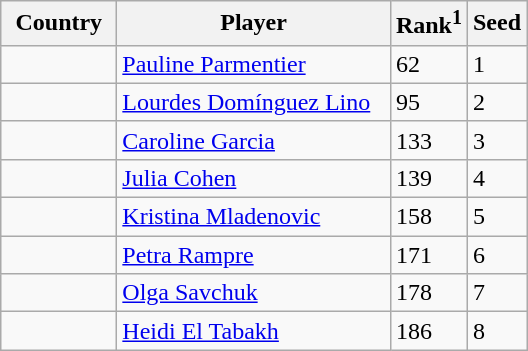<table class="sortable wikitable">
<tr>
<th width="70">Country</th>
<th width="175">Player</th>
<th>Rank<sup>1</sup></th>
<th>Seed</th>
</tr>
<tr>
<td></td>
<td><a href='#'>Pauline Parmentier</a></td>
<td>62</td>
<td>1</td>
</tr>
<tr>
<td></td>
<td><a href='#'>Lourdes Domínguez Lino</a></td>
<td>95</td>
<td>2</td>
</tr>
<tr>
<td></td>
<td><a href='#'>Caroline Garcia</a></td>
<td>133</td>
<td>3</td>
</tr>
<tr>
<td></td>
<td><a href='#'>Julia Cohen</a></td>
<td>139</td>
<td>4</td>
</tr>
<tr>
<td></td>
<td><a href='#'>Kristina Mladenovic</a></td>
<td>158</td>
<td>5</td>
</tr>
<tr>
<td></td>
<td><a href='#'>Petra Rampre</a></td>
<td>171</td>
<td>6</td>
</tr>
<tr>
<td></td>
<td><a href='#'>Olga Savchuk</a></td>
<td>178</td>
<td>7</td>
</tr>
<tr>
<td></td>
<td><a href='#'>Heidi El Tabakh</a></td>
<td>186</td>
<td>8</td>
</tr>
</table>
